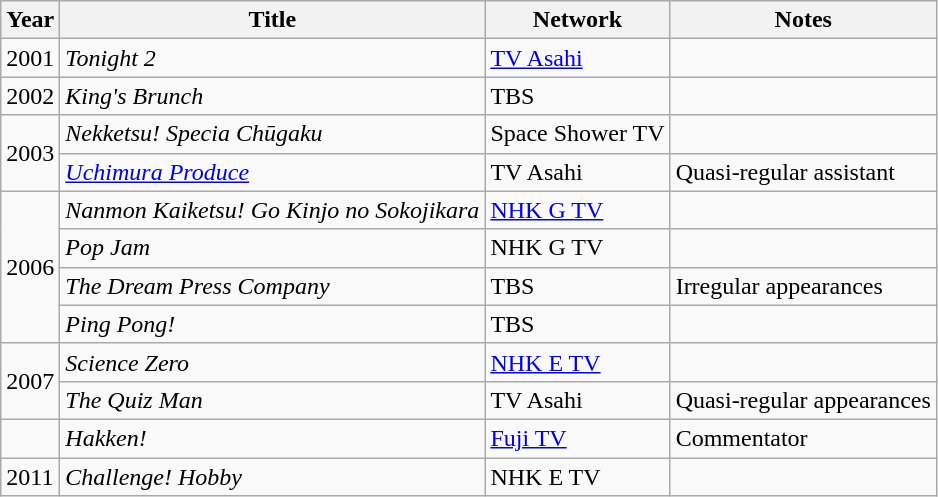<table class="wikitable">
<tr>
<th>Year</th>
<th>Title</th>
<th>Network</th>
<th>Notes</th>
</tr>
<tr>
<td>2001</td>
<td><em>Tonight 2</em></td>
<td><a href='#'>TV Asahi</a></td>
<td></td>
</tr>
<tr>
<td>2002</td>
<td><em>King's Brunch</em></td>
<td>TBS</td>
<td></td>
</tr>
<tr>
<td rowspan="2">2003</td>
<td><em>Nekketsu! Specia Chūgaku</em></td>
<td>Space Shower TV</td>
<td></td>
</tr>
<tr>
<td><em><a href='#'>Uchimura Produce</a></em></td>
<td>TV Asahi</td>
<td>Quasi-regular assistant</td>
</tr>
<tr>
<td rowspan="4">2006</td>
<td><em>Nanmon Kaiketsu! Go Kinjo no Sokojikara</em></td>
<td><a href='#'>NHK G TV</a></td>
<td></td>
</tr>
<tr>
<td><em>Pop Jam</em></td>
<td>NHK G TV</td>
<td></td>
</tr>
<tr>
<td><em>The Dream Press Company</em></td>
<td>TBS</td>
<td>Irregular appearances</td>
</tr>
<tr>
<td><em>Ping Pong!</em></td>
<td>TBS</td>
<td></td>
</tr>
<tr>
<td rowspan="2">2007</td>
<td><em>Science Zero</em></td>
<td><a href='#'>NHK E TV</a></td>
<td></td>
</tr>
<tr>
<td><em>The Quiz Man</em></td>
<td>TV Asahi</td>
<td>Quasi-regular appearances</td>
</tr>
<tr>
<td></td>
<td><em>Hakken!</em></td>
<td><a href='#'>Fuji TV</a></td>
<td>Commentator</td>
</tr>
<tr>
<td>2011</td>
<td><em>Challenge! Hobby</em></td>
<td>NHK E TV</td>
<td></td>
</tr>
</table>
